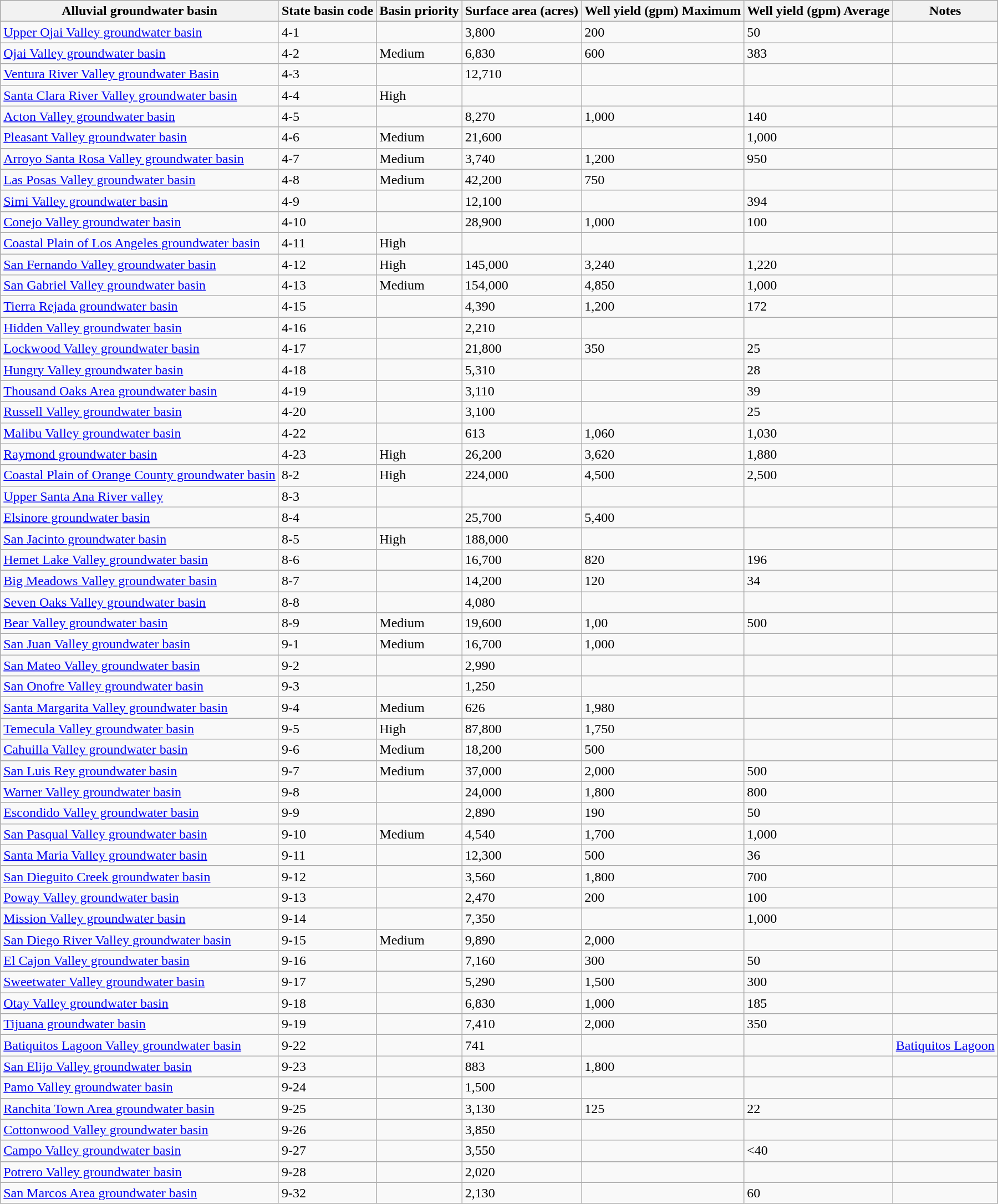<table class="wikitable" border="1" style="margin: 1em auto 1em auto;">
<tr valign="top">
<th scope="col">Alluvial groundwater basin</th>
<th scope="col">State basin code</th>
<th scope="col">Basin priority</th>
<th scope="col">Surface area (acres)</th>
<th scope="col">Well yield (gpm) Maximum</th>
<th scope="col">Well yield (gpm) Average</th>
<th scope="col">Notes</th>
</tr>
<tr valign="top">
<td><a href='#'>Upper Ojai Valley groundwater basin</a></td>
<td>4-1</td>
<td></td>
<td>3,800</td>
<td>200</td>
<td>50</td>
<td></td>
</tr>
<tr>
<td><a href='#'>Ojai Valley groundwater basin</a></td>
<td>4-2</td>
<td>Medium</td>
<td>6,830</td>
<td>600</td>
<td>383</td>
<td></td>
</tr>
<tr>
<td><a href='#'>Ventura River Valley groundwater Basin</a></td>
<td>4-3</td>
<td></td>
<td>12,710</td>
<td></td>
<td></td>
<td></td>
</tr>
<tr>
<td><a href='#'>Santa Clara River Valley groundwater basin</a></td>
<td>4-4</td>
<td>High</td>
<td></td>
<td></td>
<td></td>
<td></td>
</tr>
<tr>
<td><a href='#'>Acton Valley groundwater basin</a></td>
<td>4-5</td>
<td></td>
<td>8,270</td>
<td>1,000</td>
<td>140</td>
<td></td>
</tr>
<tr>
<td><a href='#'>Pleasant Valley groundwater basin</a></td>
<td>4-6</td>
<td>Medium</td>
<td>21,600</td>
<td></td>
<td>1,000</td>
<td></td>
</tr>
<tr>
<td><a href='#'>Arroyo Santa Rosa Valley groundwater basin</a></td>
<td>4-7</td>
<td>Medium</td>
<td>3,740</td>
<td>1,200</td>
<td>950</td>
<td></td>
</tr>
<tr>
<td><a href='#'>Las Posas Valley groundwater basin</a></td>
<td>4-8</td>
<td>Medium</td>
<td>42,200</td>
<td>750</td>
<td></td>
<td></td>
</tr>
<tr>
<td><a href='#'>Simi Valley groundwater basin</a></td>
<td>4-9</td>
<td></td>
<td>12,100</td>
<td></td>
<td>394</td>
<td></td>
</tr>
<tr>
<td><a href='#'>Conejo Valley groundwater basin</a></td>
<td>4-10</td>
<td></td>
<td>28,900</td>
<td>1,000</td>
<td>100</td>
<td></td>
</tr>
<tr>
<td><a href='#'>Coastal Plain of Los Angeles groundwater basin</a></td>
<td>4-11</td>
<td>High</td>
<td></td>
<td></td>
<td></td>
<td></td>
</tr>
<tr>
<td><a href='#'>San Fernando Valley groundwater basin</a></td>
<td>4-12</td>
<td>High</td>
<td>145,000</td>
<td>3,240</td>
<td>1,220</td>
<td></td>
</tr>
<tr>
<td><a href='#'>San Gabriel Valley groundwater basin</a></td>
<td>4-13</td>
<td>Medium</td>
<td>154,000</td>
<td>4,850</td>
<td>1,000</td>
<td></td>
</tr>
<tr>
<td><a href='#'>Tierra Rejada groundwater basin</a></td>
<td>4-15</td>
<td></td>
<td>4,390</td>
<td>1,200</td>
<td>172</td>
<td></td>
</tr>
<tr>
<td><a href='#'>Hidden Valley groundwater basin</a></td>
<td>4-16</td>
<td></td>
<td>2,210</td>
<td></td>
<td></td>
<td></td>
</tr>
<tr>
<td><a href='#'>Lockwood Valley groundwater basin</a></td>
<td>4-17</td>
<td></td>
<td>21,800</td>
<td>350</td>
<td>25</td>
<td></td>
</tr>
<tr>
<td><a href='#'>Hungry Valley groundwater basin</a></td>
<td>4-18</td>
<td></td>
<td>5,310</td>
<td></td>
<td>28</td>
<td></td>
</tr>
<tr>
<td><a href='#'>Thousand Oaks Area groundwater basin</a></td>
<td>4-19</td>
<td></td>
<td>3,110</td>
<td></td>
<td>39</td>
<td></td>
</tr>
<tr>
<td><a href='#'>Russell Valley groundwater basin</a></td>
<td>4-20</td>
<td></td>
<td>3,100</td>
<td></td>
<td>25</td>
<td></td>
</tr>
<tr>
<td><a href='#'>Malibu Valley groundwater basin</a></td>
<td>4-22</td>
<td></td>
<td>613</td>
<td>1,060</td>
<td>1,030</td>
<td></td>
</tr>
<tr>
<td><a href='#'>Raymond groundwater basin</a></td>
<td>4-23</td>
<td>High</td>
<td>26,200</td>
<td>3,620</td>
<td>1,880</td>
<td></td>
</tr>
<tr>
<td><a href='#'>Coastal Plain of Orange County groundwater basin</a></td>
<td>8-2</td>
<td>High</td>
<td>224,000</td>
<td>4,500</td>
<td>2,500</td>
<td></td>
</tr>
<tr>
<td><a href='#'>Upper Santa Ana River valley</a></td>
<td>8-3</td>
<td></td>
<td></td>
<td></td>
<td></td>
<td></td>
</tr>
<tr>
<td><a href='#'>Elsinore groundwater basin</a></td>
<td>8-4</td>
<td></td>
<td>25,700</td>
<td>5,400</td>
<td></td>
<td></td>
</tr>
<tr>
<td><a href='#'>San Jacinto groundwater basin</a></td>
<td>8-5</td>
<td>High</td>
<td>188,000</td>
<td></td>
<td></td>
<td></td>
</tr>
<tr>
<td><a href='#'>Hemet Lake Valley groundwater basin</a></td>
<td>8-6</td>
<td></td>
<td>16,700</td>
<td>820</td>
<td>196</td>
<td></td>
</tr>
<tr>
<td><a href='#'>Big Meadows Valley groundwater basin</a></td>
<td>8-7</td>
<td></td>
<td>14,200</td>
<td>120</td>
<td>34</td>
<td></td>
</tr>
<tr>
<td><a href='#'>Seven Oaks Valley groundwater basin</a></td>
<td>8-8</td>
<td></td>
<td>4,080</td>
<td></td>
<td></td>
<td></td>
</tr>
<tr>
<td><a href='#'>Bear Valley groundwater basin</a></td>
<td>8-9</td>
<td>Medium</td>
<td>19,600</td>
<td>1,00</td>
<td>500</td>
<td></td>
</tr>
<tr>
<td><a href='#'>San Juan Valley groundwater basin</a></td>
<td>9-1</td>
<td>Medium</td>
<td>16,700</td>
<td>1,000</td>
<td></td>
<td></td>
</tr>
<tr>
<td><a href='#'>San Mateo Valley groundwater basin</a></td>
<td>9-2</td>
<td></td>
<td>2,990</td>
<td></td>
<td></td>
<td></td>
</tr>
<tr>
<td><a href='#'>San Onofre Valley groundwater basin</a></td>
<td>9-3</td>
<td></td>
<td>1,250</td>
<td></td>
<td></td>
<td></td>
</tr>
<tr>
<td><a href='#'>Santa Margarita Valley groundwater basin</a></td>
<td>9-4</td>
<td>Medium</td>
<td>626</td>
<td>1,980</td>
<td></td>
<td></td>
</tr>
<tr>
<td><a href='#'>Temecula Valley groundwater basin</a></td>
<td>9-5</td>
<td>High</td>
<td>87,800</td>
<td>1,750</td>
<td></td>
<td></td>
</tr>
<tr>
<td><a href='#'>Cahuilla Valley groundwater basin</a></td>
<td>9-6</td>
<td>Medium</td>
<td>18,200</td>
<td>500</td>
<td></td>
<td></td>
</tr>
<tr>
<td><a href='#'>San Luis Rey groundwater basin</a></td>
<td>9-7</td>
<td>Medium</td>
<td>37,000</td>
<td>2,000</td>
<td>500</td>
<td></td>
</tr>
<tr>
<td><a href='#'>Warner Valley groundwater basin</a></td>
<td>9-8</td>
<td></td>
<td>24,000</td>
<td>1,800</td>
<td>800</td>
<td></td>
</tr>
<tr>
<td><a href='#'>Escondido Valley groundwater basin</a></td>
<td>9-9</td>
<td></td>
<td>2,890</td>
<td>190</td>
<td>50</td>
<td></td>
</tr>
<tr>
<td><a href='#'>San Pasqual Valley groundwater basin</a></td>
<td>9-10</td>
<td>Medium</td>
<td>4,540</td>
<td>1,700</td>
<td>1,000</td>
<td></td>
</tr>
<tr>
<td><a href='#'>Santa Maria Valley groundwater basin</a></td>
<td>9-11</td>
<td></td>
<td>12,300</td>
<td>500</td>
<td>36</td>
<td></td>
</tr>
<tr>
<td><a href='#'>San Dieguito Creek groundwater basin</a></td>
<td>9-12</td>
<td></td>
<td>3,560</td>
<td>1,800</td>
<td>700</td>
<td></td>
</tr>
<tr>
<td><a href='#'>Poway Valley groundwater basin</a></td>
<td>9-13</td>
<td></td>
<td>2,470</td>
<td>200</td>
<td>100</td>
<td></td>
</tr>
<tr>
<td><a href='#'>Mission Valley groundwater basin</a></td>
<td>9-14</td>
<td></td>
<td>7,350</td>
<td></td>
<td>1,000</td>
<td></td>
</tr>
<tr>
<td><a href='#'>San Diego River Valley groundwater basin</a></td>
<td>9-15</td>
<td>Medium</td>
<td>9,890</td>
<td>2,000</td>
<td></td>
<td></td>
</tr>
<tr>
<td><a href='#'>El Cajon Valley groundwater basin</a></td>
<td>9-16</td>
<td></td>
<td>7,160</td>
<td>300</td>
<td>50</td>
<td></td>
</tr>
<tr>
<td><a href='#'>Sweetwater Valley groundwater basin</a></td>
<td>9-17</td>
<td></td>
<td>5,290</td>
<td>1,500</td>
<td>300</td>
<td></td>
</tr>
<tr>
<td><a href='#'>Otay Valley groundwater basin</a></td>
<td>9-18</td>
<td></td>
<td>6,830</td>
<td>1,000</td>
<td>185</td>
<td></td>
</tr>
<tr>
<td><a href='#'>Tijuana groundwater basin</a></td>
<td>9-19</td>
<td></td>
<td>7,410</td>
<td>2,000</td>
<td>350</td>
<td></td>
</tr>
<tr>
<td><a href='#'>Batiquitos Lagoon Valley groundwater basin</a></td>
<td>9-22</td>
<td></td>
<td>741</td>
<td></td>
<td></td>
<td><a href='#'>Batiquitos Lagoon</a></td>
</tr>
<tr>
<td><a href='#'>San Elijo Valley groundwater basin</a></td>
<td>9-23</td>
<td></td>
<td>883</td>
<td>1,800</td>
<td></td>
<td></td>
</tr>
<tr>
<td><a href='#'>Pamo Valley groundwater basin</a></td>
<td>9-24</td>
<td></td>
<td>1,500</td>
<td></td>
<td></td>
<td></td>
</tr>
<tr>
<td><a href='#'>Ranchita Town Area groundwater basin</a></td>
<td>9-25</td>
<td></td>
<td>3,130</td>
<td>125</td>
<td>22</td>
<td></td>
</tr>
<tr>
<td><a href='#'>Cottonwood Valley groundwater basin</a></td>
<td>9-26</td>
<td></td>
<td>3,850</td>
<td></td>
<td></td>
<td></td>
</tr>
<tr>
<td><a href='#'>Campo Valley groundwater basin</a></td>
<td>9-27</td>
<td></td>
<td>3,550</td>
<td></td>
<td><40</td>
<td></td>
</tr>
<tr>
<td><a href='#'>Potrero Valley groundwater basin</a></td>
<td>9-28</td>
<td></td>
<td>2,020</td>
<td></td>
<td></td>
<td></td>
</tr>
<tr>
<td><a href='#'>San Marcos Area groundwater basin</a></td>
<td>9-32</td>
<td></td>
<td>2,130</td>
<td></td>
<td>60</td>
<td></td>
</tr>
</table>
